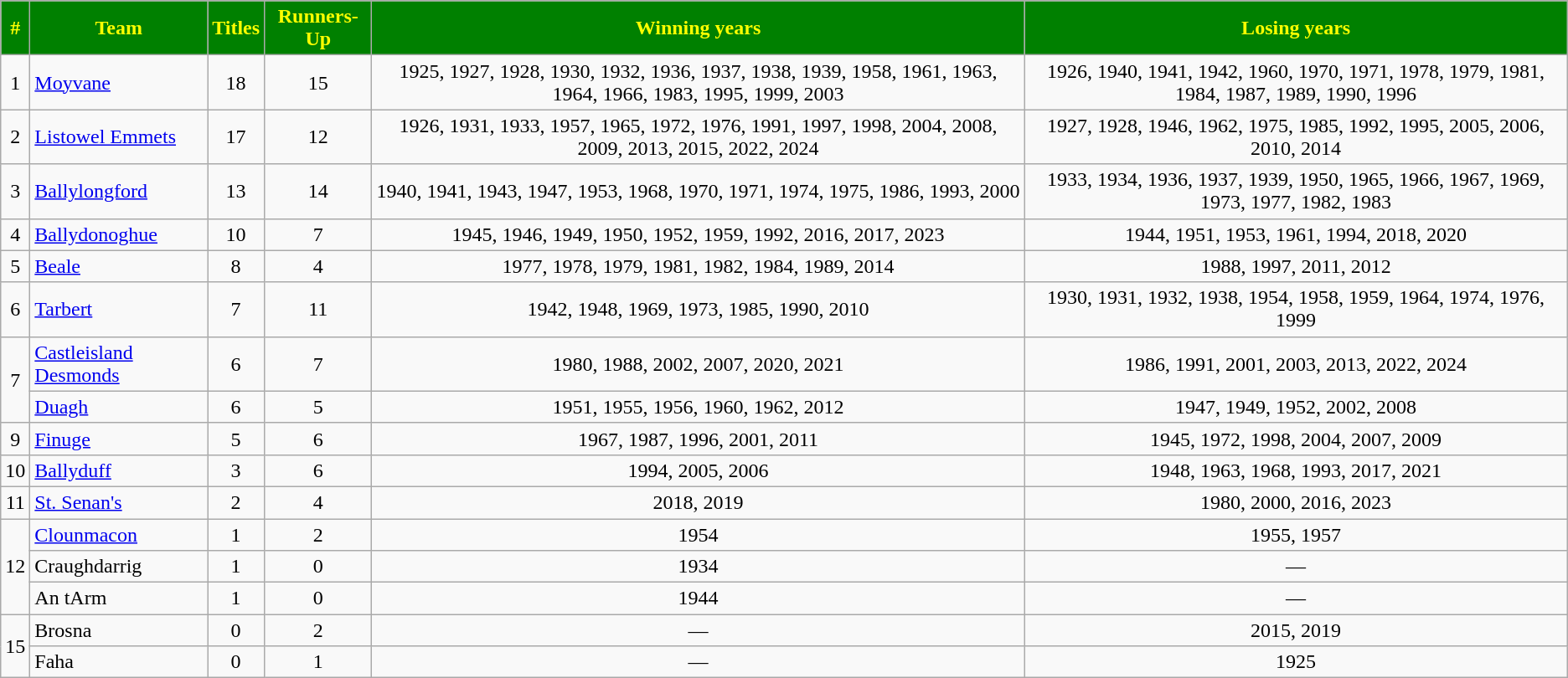<table class="wikitable sortable" style="text-align:center;">
<tr>
<th style="background:green;color:yellow">#</th>
<th style="background:green;color:yellow">Team</th>
<th style="background:green;color:yellow">Titles</th>
<th style="background:green;color:yellow">Runners-Up</th>
<th style="background:green;color:yellow">Winning years</th>
<th style="background:green;color:yellow">Losing years</th>
</tr>
<tr>
<td>1</td>
<td style="text-align:left"> <a href='#'>Moyvane</a></td>
<td>18</td>
<td>15</td>
<td>1925, 1927, 1928, 1930, 1932, 1936, 1937, 1938, 1939, 1958, 1961, 1963, 1964, 1966, 1983, 1995, 1999, 2003</td>
<td>1926, 1940, 1941, 1942, 1960, 1970, 1971, 1978, 1979, 1981, 1984, 1987, 1989, 1990, 1996</td>
</tr>
<tr>
<td>2</td>
<td style="text-align:left"> <a href='#'>Listowel Emmets</a></td>
<td>17</td>
<td>12</td>
<td>1926, 1931, 1933, 1957, 1965, 1972, 1976, 1991, 1997, 1998, 2004, 2008, 2009, 2013, 2015, 2022, 2024</td>
<td>1927, 1928, 1946, 1962, 1975, 1985, 1992, 1995, 2005, 2006, 2010, 2014</td>
</tr>
<tr>
<td>3</td>
<td style="text-align:left"> <a href='#'>Ballylongford</a></td>
<td>13</td>
<td>14</td>
<td>1940, 1941, 1943, 1947, 1953, 1968, 1970, 1971, 1974, 1975, 1986, 1993, 2000</td>
<td>1933, 1934, 1936, 1937, 1939, 1950, 1965, 1966, 1967, 1969, 1973, 1977, 1982, 1983</td>
</tr>
<tr>
<td>4</td>
<td style="text-align:left"> <a href='#'>Ballydonoghue</a></td>
<td>10</td>
<td>7</td>
<td>1945, 1946, 1949, 1950, 1952, 1959, 1992, 2016, 2017, 2023</td>
<td>1944, 1951, 1953, 1961, 1994, 2018, 2020</td>
</tr>
<tr>
<td>5</td>
<td style="text-align:left"> <a href='#'>Beale</a></td>
<td>8</td>
<td>4</td>
<td>1977, 1978, 1979, 1981, 1982, 1984, 1989, 2014</td>
<td>1988, 1997, 2011, 2012</td>
</tr>
<tr>
<td>6</td>
<td style="text-align:left"> <a href='#'>Tarbert</a></td>
<td>7</td>
<td>11</td>
<td>1942, 1948, 1969, 1973, 1985, 1990, 2010</td>
<td>1930, 1931, 1932, 1938, 1954, 1958, 1959, 1964, 1974, 1976, 1999</td>
</tr>
<tr>
<td rowspan="2">7</td>
<td style="text-align:left"> <a href='#'>Castleisland Desmonds</a></td>
<td>6</td>
<td>7</td>
<td>1980, 1988, 2002, 2007, 2020, 2021</td>
<td>1986, 1991, 2001, 2003, 2013, 2022, 2024</td>
</tr>
<tr>
<td style="text-align:left"> <a href='#'>Duagh</a></td>
<td>6</td>
<td>5</td>
<td>1951, 1955, 1956, 1960, 1962, 2012</td>
<td>1947, 1949, 1952, 2002, 2008</td>
</tr>
<tr>
<td>9</td>
<td style="text-align:left"> <a href='#'>Finuge</a></td>
<td>5</td>
<td>6</td>
<td>1967, 1987, 1996, 2001, 2011</td>
<td>1945, 1972, 1998, 2004, 2007, 2009</td>
</tr>
<tr>
<td>10</td>
<td style="text-align:left"> <a href='#'>Ballyduff</a></td>
<td>3</td>
<td>6</td>
<td>1994, 2005, 2006</td>
<td>1948, 1963, 1968, 1993, 2017, 2021</td>
</tr>
<tr>
<td>11</td>
<td style="text-align:left"> <a href='#'>St. Senan's</a></td>
<td>2</td>
<td>4</td>
<td>2018, 2019</td>
<td>1980, 2000, 2016, 2023</td>
</tr>
<tr>
<td rowspan="3">12</td>
<td style="text-align:left"> <a href='#'>Clounmacon</a></td>
<td>1</td>
<td>2</td>
<td>1954</td>
<td>1955, 1957</td>
</tr>
<tr>
<td style="text-align:left">Craughdarrig</td>
<td>1</td>
<td>0</td>
<td>1934</td>
<td>—</td>
</tr>
<tr>
<td style="text-align:left">An tArm</td>
<td>1</td>
<td>0</td>
<td>1944</td>
<td>—</td>
</tr>
<tr>
<td rowspan="2">15</td>
<td style="text-align:left"> Brosna</td>
<td>0</td>
<td>2</td>
<td>—</td>
<td>2015, 2019</td>
</tr>
<tr>
<td style="text-align:left">Faha</td>
<td>0</td>
<td>1</td>
<td>—</td>
<td>1925</td>
</tr>
</table>
